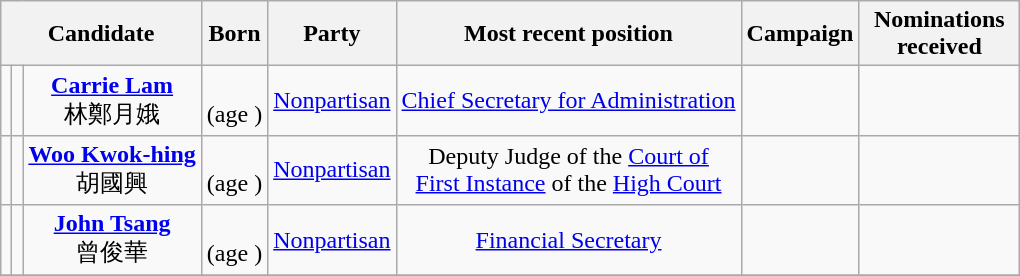<table class="wikitable sortable" style="text-align:center;">
<tr>
<th colspan=3>Candidate</th>
<th>Born</th>
<th>Party</th>
<th>Most recent position</th>
<th data-sort-type="date">Campaign</th>
<th width=100px>Nominations<br>received</th>
</tr>
<tr>
<td bgcolor=></td>
<td data-sort-value="Lam"></td>
<td><strong><a href='#'>Carrie Lam</a></strong><br>林鄭月娥</td>
<td><br>(age )</td>
<td><a href='#'>Nonpartisan</a><br></td>
<td><a href='#'>Chief Secretary for Administration</a><br></td>
<td data-sort-value="01-16-2017"><br></td>
<td data-sort-value="580"></td>
</tr>
<tr>
<td bgcolor=></td>
<td data-sort-value="Woo"></td>
<td><strong><a href='#'>Woo Kwok-hing</a></strong><br>胡國興</td>
<td><br>(age )</td>
<td><a href='#'>Nonpartisan</a><br></td>
<td>Deputy Judge of the <a href='#'>Court of<br>First Instance</a> of the <a href='#'>High Court</a><br></td>
<td data-sort-value="10-27-2016"><br></td>
<td data-sort-value="180"></td>
</tr>
<tr>
<td bgcolor=></td>
<td data-sort-value="Tsang"></td>
<td><strong><a href='#'>John Tsang</a></strong><br>曾俊華</td>
<td><br>(age )</td>
<td><a href='#'>Nonpartisan</a><br></td>
<td><a href='#'>Financial Secretary</a><br></td>
<td data-sort-value="01-19-2017"><br></td>
<td data-sort-value="165"></td>
</tr>
<tr>
</tr>
</table>
